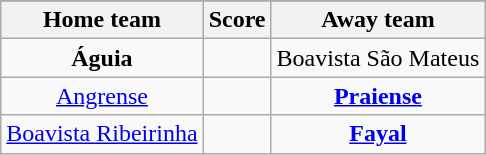<table class="wikitable" style="text-align: center">
<tr>
</tr>
<tr>
<th>Home team</th>
<th>Score</th>
<th>Away team</th>
</tr>
<tr>
<td><strong>Águia</strong> </td>
<td></td>
<td>Boavista São Mateus </td>
</tr>
<tr>
<td><a href='#'>Angrense</a> </td>
<td></td>
<td><strong><a href='#'>Praiense</a></strong> </td>
</tr>
<tr>
<td><a href='#'>Boavista Ribeirinha</a> </td>
<td></td>
<td><strong><a href='#'>Fayal</a></strong> </td>
</tr>
</table>
